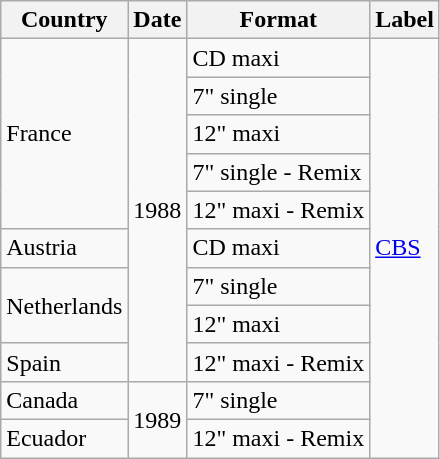<table class=wikitable>
<tr>
<th>Country</th>
<th>Date</th>
<th>Format</th>
<th>Label</th>
</tr>
<tr>
<td rowspan="5">France</td>
<td rowspan="9">1988</td>
<td>CD maxi</td>
<td rowspan="11"><a href='#'>CBS</a></td>
</tr>
<tr>
<td>7" single</td>
</tr>
<tr>
<td>12" maxi</td>
</tr>
<tr>
<td>7" single - Remix</td>
</tr>
<tr>
<td>12" maxi - Remix</td>
</tr>
<tr>
<td>Austria</td>
<td>CD maxi</td>
</tr>
<tr>
<td rowspan="2">Netherlands</td>
<td>7" single</td>
</tr>
<tr>
<td>12" maxi</td>
</tr>
<tr>
<td>Spain</td>
<td>12" maxi - Remix</td>
</tr>
<tr>
<td>Canada</td>
<td rowspan="2">1989</td>
<td>7" single</td>
</tr>
<tr>
<td>Ecuador</td>
<td>12" maxi - Remix</td>
</tr>
</table>
